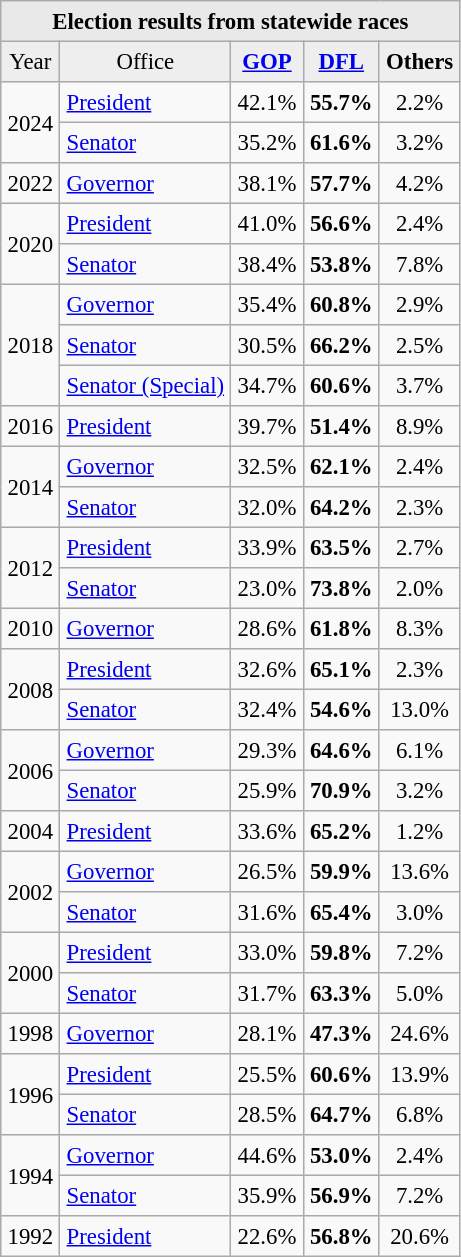<table border="1" cellpadding="4" cellspacing="0" style="thumb:left; margin:1em 1em 1em 0; background:#f9f9f9; border:1px #aaa solid; border-collapse:collapse; font-size:95%;">
<tr style="background:#e9e9e9;">
<th colspan="5">Election results from statewide races</th>
</tr>
<tr style="background:#eee; text-align:center;">
<td>Year</td>
<td>Office</td>
<th><a href='#'>GOP</a></th>
<th><a href='#'>DFL</a></th>
<th>Others</th>
</tr>
<tr>
<td rowspan="2">2024</td>
<td><a href='#'>President</a></td>
<td style="text-align:center;">42.1%</td>
<td style="text-align:center;"><strong>55.7%</strong></td>
<td style="text-align:center;">2.2%</td>
</tr>
<tr>
<td><a href='#'>Senator</a></td>
<td style="text-align:center;">35.2%</td>
<td style="text-align:center;"><strong>61.6%</strong></td>
<td style="text-align:center;">3.2%</td>
</tr>
<tr>
<td>2022</td>
<td><a href='#'>Governor</a></td>
<td style="text-align:center;">38.1%</td>
<td style="text-align:center;"><strong>57.7%</strong></td>
<td style="text-align:center;">4.2%</td>
</tr>
<tr>
<td rowspan="2">2020</td>
<td><a href='#'>President</a></td>
<td style="text-align:center;">41.0%</td>
<td style="text-align:center;"><strong>56.6%</strong></td>
<td style="text-align:center;">2.4%</td>
</tr>
<tr>
<td><a href='#'>Senator</a></td>
<td style="text-align:center;">38.4%</td>
<td style="text-align:center;"><strong>53.8%</strong></td>
<td style="text-align:center;">7.8%</td>
</tr>
<tr>
<td rowspan="3">2018</td>
<td><a href='#'>Governor</a></td>
<td style="text-align:center;">35.4%</td>
<td style="text-align:center;"><strong>60.8%</strong></td>
<td style="text-align:center;">2.9%</td>
</tr>
<tr>
<td><a href='#'>Senator</a></td>
<td style="text-align:center;">30.5%</td>
<td style="text-align:center;"><strong>66.2%</strong></td>
<td style="text-align:center;">2.5%</td>
</tr>
<tr>
<td><a href='#'>Senator (Special)</a></td>
<td style="text-align:center;">34.7%</td>
<td style="text-align:center;"><strong>60.6%</strong></td>
<td style="text-align:center;">3.7%</td>
</tr>
<tr>
<td>2016</td>
<td><a href='#'>President</a></td>
<td style="text-align:center;">39.7%</td>
<td style="text-align:center;"><strong>51.4%</strong></td>
<td style="text-align:center;">8.9%</td>
</tr>
<tr>
<td rowspan="2">2014</td>
<td><a href='#'>Governor</a></td>
<td style="text-align:center;">32.5%</td>
<td style="text-align:center;"><strong>62.1%</strong></td>
<td style="text-align:center;">2.4%</td>
</tr>
<tr>
<td><a href='#'>Senator</a></td>
<td style="text-align:center;">32.0%</td>
<td style="text-align:center;"><strong>64.2%</strong></td>
<td style="text-align:center;">2.3%</td>
</tr>
<tr>
<td rowspan="2">2012</td>
<td><a href='#'>President</a></td>
<td style="text-align:center;">33.9%</td>
<td style="text-align:center;"><strong>63.5%</strong></td>
<td style="text-align:center;">2.7%</td>
</tr>
<tr>
<td><a href='#'>Senator</a></td>
<td style="text-align:center;">23.0%</td>
<td style="text-align:center;"><strong>73.8%</strong></td>
<td style="text-align:center;">2.0%</td>
</tr>
<tr>
<td>2010</td>
<td><a href='#'>Governor</a></td>
<td style="text-align:center;">28.6%</td>
<td style="text-align:center;"><strong>61.8%</strong></td>
<td style="text-align:center;">8.3%</td>
</tr>
<tr>
<td rowspan=2>2008</td>
<td><a href='#'>President</a></td>
<td style="text-align:center;">32.6%</td>
<td style="text-align:center;"><strong>65.1%</strong></td>
<td style="text-align:center;">2.3%</td>
</tr>
<tr>
<td><a href='#'>Senator</a></td>
<td style="text-align:center;">32.4%</td>
<td style="text-align:center;"><strong>54.6%</strong></td>
<td style="text-align:center;">13.0%</td>
</tr>
<tr>
<td rowspan=2>2006</td>
<td><a href='#'>Governor</a></td>
<td style="text-align:center;">29.3%</td>
<td style="text-align:center;"><strong>64.6%</strong></td>
<td style="text-align:center;">6.1%</td>
</tr>
<tr>
<td><a href='#'>Senator</a></td>
<td style="text-align:center;">25.9%</td>
<td style="text-align:center;"><strong>70.9%</strong></td>
<td style="text-align:center;">3.2%</td>
</tr>
<tr>
<td>2004</td>
<td><a href='#'>President</a></td>
<td style="text-align:center;">33.6%</td>
<td style="text-align:center;"><strong>65.2%</strong></td>
<td style="text-align:center;">1.2%</td>
</tr>
<tr>
<td rowspan=2>2002</td>
<td><a href='#'>Governor</a></td>
<td style="text-align:center;">26.5%</td>
<td style="text-align:center;"><strong>59.9%</strong></td>
<td style="text-align:center;">13.6%</td>
</tr>
<tr>
<td><a href='#'>Senator</a></td>
<td style="text-align:center;">31.6%</td>
<td style="text-align:center;"><strong>65.4%</strong></td>
<td style="text-align:center;">3.0%</td>
</tr>
<tr>
<td rowspan=2>2000</td>
<td><a href='#'>President</a></td>
<td style="text-align:center;">33.0%</td>
<td style="text-align:center;"><strong>59.8%</strong></td>
<td style="text-align:center;">7.2%</td>
</tr>
<tr>
<td><a href='#'>Senator</a></td>
<td style="text-align:center;">31.7%</td>
<td style="text-align:center;"><strong>63.3%</strong></td>
<td style="text-align:center;">5.0%</td>
</tr>
<tr>
<td>1998</td>
<td><a href='#'>Governor</a></td>
<td style="text-align:center;">28.1%</td>
<td style="text-align:center;"><strong>47.3%</strong></td>
<td style="text-align:center;">24.6%</td>
</tr>
<tr>
<td rowspan=2>1996</td>
<td><a href='#'>President</a></td>
<td style="text-align:center;">25.5%</td>
<td style="text-align:center;"><strong>60.6%</strong></td>
<td style="text-align:center;">13.9%</td>
</tr>
<tr>
<td><a href='#'>Senator</a></td>
<td style="text-align:center;">28.5%</td>
<td style="text-align:center;"><strong>64.7%</strong></td>
<td style="text-align:center;">6.8%</td>
</tr>
<tr>
<td rowspan=2>1994</td>
<td><a href='#'>Governor</a></td>
<td style="text-align:center;">44.6%</td>
<td style="text-align:center;"><strong>53.0%</strong></td>
<td style="text-align:center;">2.4%</td>
</tr>
<tr>
<td><a href='#'>Senator</a></td>
<td style="text-align:center;">35.9%</td>
<td style="text-align:center;"><strong>56.9%</strong></td>
<td style="text-align:center;">7.2%</td>
</tr>
<tr>
<td>1992</td>
<td><a href='#'>President</a></td>
<td style="text-align:center;">22.6%</td>
<td style="text-align:center;"><strong>56.8%</strong></td>
<td style="text-align:center;">20.6%</td>
</tr>
</table>
